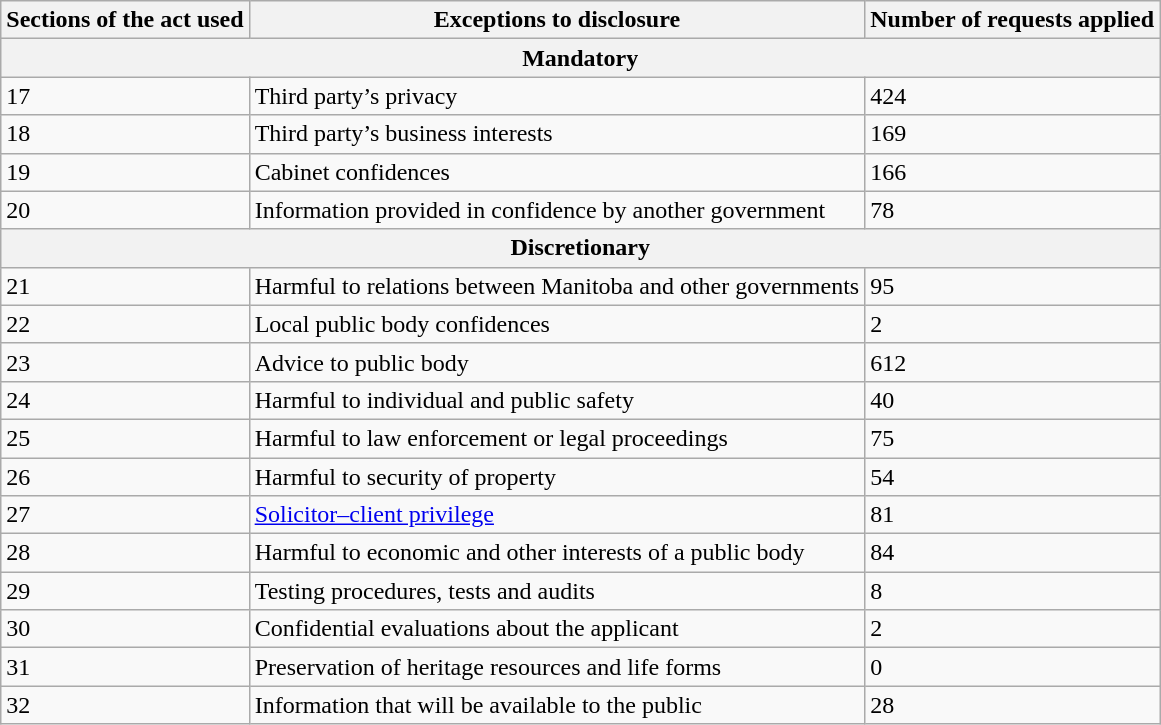<table class="wikitable">
<tr>
<th>Sections of the act used</th>
<th>Exceptions to disclosure</th>
<th>Number of requests applied</th>
</tr>
<tr>
<th colspan="3">Mandatory</th>
</tr>
<tr>
<td>17</td>
<td>Third party’s privacy</td>
<td>424</td>
</tr>
<tr>
<td>18</td>
<td>Third party’s business interests</td>
<td>169</td>
</tr>
<tr>
<td>19</td>
<td>Cabinet confidences</td>
<td>166</td>
</tr>
<tr>
<td>20</td>
<td>Information provided in confidence by another government</td>
<td>78</td>
</tr>
<tr>
<th colspan="3">Discretionary</th>
</tr>
<tr>
<td>21</td>
<td>Harmful to relations between Manitoba and other governments</td>
<td>95</td>
</tr>
<tr>
<td>22</td>
<td>Local public body confidences</td>
<td>2</td>
</tr>
<tr>
<td>23</td>
<td>Advice to public body</td>
<td>612</td>
</tr>
<tr>
<td>24</td>
<td>Harmful to individual and public safety</td>
<td>40</td>
</tr>
<tr>
<td>25</td>
<td>Harmful to law enforcement or legal proceedings</td>
<td>75</td>
</tr>
<tr>
<td>26</td>
<td>Harmful to security of property</td>
<td>54</td>
</tr>
<tr>
<td>27</td>
<td><a href='#'>Solicitor–client privilege</a></td>
<td>81</td>
</tr>
<tr>
<td>28</td>
<td>Harmful to economic and other interests of a public body</td>
<td>84</td>
</tr>
<tr>
<td>29</td>
<td>Testing procedures, tests and audits</td>
<td>8</td>
</tr>
<tr>
<td>30</td>
<td>Confidential evaluations about the applicant</td>
<td>2</td>
</tr>
<tr>
<td>31</td>
<td>Preservation of heritage resources and life forms</td>
<td>0</td>
</tr>
<tr>
<td>32</td>
<td>Information that will be available to the public</td>
<td>28</td>
</tr>
</table>
